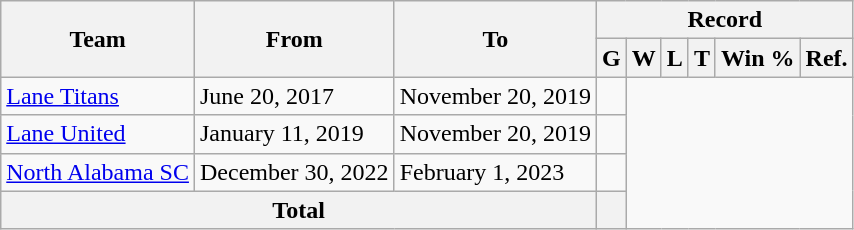<table class="wikitable" style="text-align: center">
<tr>
<th rowspan=2>Team</th>
<th rowspan=2>From</th>
<th rowspan=2>To</th>
<th colspan=6>Record</th>
</tr>
<tr>
<th>G</th>
<th>W</th>
<th>L</th>
<th>T</th>
<th>Win %</th>
<th>Ref.</th>
</tr>
<tr>
<td align=left><a href='#'>Lane Titans</a></td>
<td align=left>June 20, 2017</td>
<td align=left>November 20, 2019<br></td>
<td></td>
</tr>
<tr>
<td align=left><a href='#'>Lane United</a></td>
<td align=left>January 11, 2019</td>
<td align=left>November 20, 2019<br></td>
<td></td>
</tr>
<tr>
<td align=left><a href='#'>North Alabama SC</a></td>
<td align=left>December 30, 2022</td>
<td align=left>February 1, 2023<br></td>
<td></td>
</tr>
<tr>
<th colspan=3>Total<br></th>
<th></th>
</tr>
</table>
